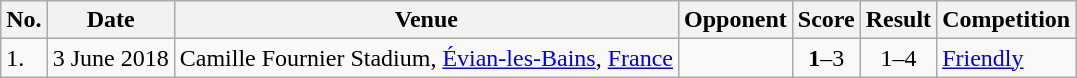<table class="wikitable" style="font-size:100%;">
<tr>
<th>No.</th>
<th>Date</th>
<th>Venue</th>
<th>Opponent</th>
<th>Score</th>
<th>Result</th>
<th>Competition</th>
</tr>
<tr>
<td>1.</td>
<td>3 June 2018</td>
<td>Camille Fournier Stadium, <a href='#'>Évian-les-Bains</a>, <a href='#'>France</a></td>
<td></td>
<td align=center><strong>1</strong>–3</td>
<td align=center>1–4</td>
<td><a href='#'>Friendly</a></td>
</tr>
</table>
